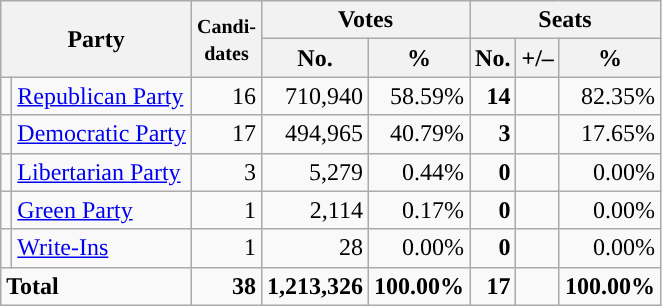<table class="wikitable" style="font-size:100%; text-align:right;">
<tr>
<th colspan=2 rowspan=2>Party</th>
<th rowspan=2><small>Candi-<br>dates</small></th>
<th colspan=2>Votes</th>
<th colspan=3>Seats</th>
</tr>
<tr>
<th>No.</th>
<th>%</th>
<th>No.</th>
<th>+/–</th>
<th>%</th>
</tr>
<tr>
<td style="background:"></td>
<td align=left><a href='#'>Republican Party</a></td>
<td>16</td>
<td>710,940</td>
<td>58.59%</td>
<td><strong>14</strong></td>
<td></td>
<td>82.35%</td>
</tr>
<tr>
<td style="background:"></td>
<td align=left><a href='#'>Democratic Party</a></td>
<td>17</td>
<td>494,965</td>
<td>40.79%</td>
<td><strong>3</strong></td>
<td></td>
<td>17.65%</td>
</tr>
<tr>
<td style="background:"></td>
<td align=left><a href='#'>Libertarian Party</a></td>
<td>3</td>
<td>5,279</td>
<td>0.44%</td>
<td><strong>0</strong></td>
<td></td>
<td>0.00%</td>
</tr>
<tr>
<td style="background:"></td>
<td align=left><a href='#'>Green Party</a></td>
<td>1</td>
<td>2,114</td>
<td>0.17%</td>
<td><strong>0</strong></td>
<td></td>
<td>0.00%</td>
</tr>
<tr>
<td style="background:"></td>
<td align=left><a href='#'>Write-Ins</a></td>
<td>1</td>
<td>28</td>
<td>0.00%</td>
<td><strong>0</strong></td>
<td></td>
<td>0.00%</td>
</tr>
<tr style="font-weight:bold">
<td colspan=2 align=left>Total</td>
<td>38</td>
<td>1,213,326</td>
<td>100.00%</td>
<td>17</td>
<td></td>
<td>100.00%</td>
</tr>
</table>
